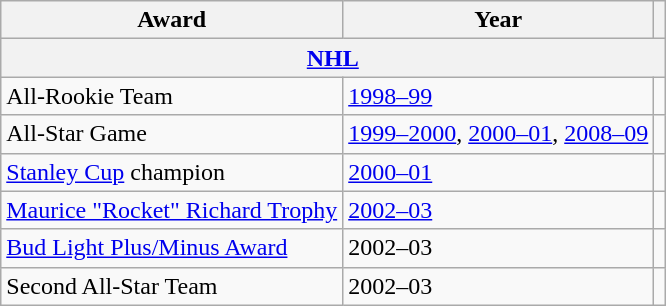<table class="wikitable">
<tr>
<th>Award</th>
<th>Year</th>
<th></th>
</tr>
<tr>
<th colspan="3"><a href='#'>NHL</a></th>
</tr>
<tr>
<td>All-Rookie Team</td>
<td><a href='#'>1998–99</a></td>
<td></td>
</tr>
<tr>
<td>All-Star Game</td>
<td><a href='#'>1999–2000</a>, <a href='#'>2000–01</a>, <a href='#'>2008–09</a></td>
<td></td>
</tr>
<tr>
<td><a href='#'>Stanley Cup</a> champion</td>
<td><a href='#'>2000–01</a></td>
<td></td>
</tr>
<tr>
<td><a href='#'>Maurice "Rocket" Richard Trophy</a></td>
<td><a href='#'>2002–03</a></td>
<td></td>
</tr>
<tr>
<td><a href='#'>Bud Light Plus/Minus Award</a></td>
<td>2002–03</td>
<td></td>
</tr>
<tr>
<td>Second All-Star Team</td>
<td>2002–03</td>
<td></td>
</tr>
</table>
